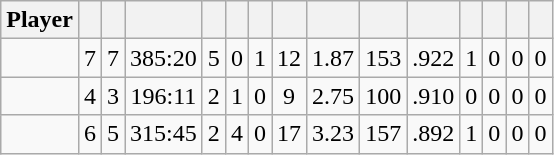<table class="wikitable sortable" style="text-align:center;">
<tr>
<th>Player</th>
<th></th>
<th></th>
<th></th>
<th></th>
<th></th>
<th></th>
<th></th>
<th></th>
<th></th>
<th></th>
<th></th>
<th></th>
<th></th>
<th></th>
</tr>
<tr>
<td></td>
<td>7</td>
<td>7</td>
<td>385:20</td>
<td>5</td>
<td>0</td>
<td>1</td>
<td>12</td>
<td>1.87</td>
<td>153</td>
<td>.922</td>
<td>1</td>
<td>0</td>
<td>0</td>
<td>0</td>
</tr>
<tr>
<td></td>
<td>4</td>
<td>3</td>
<td>196:11</td>
<td>2</td>
<td>1</td>
<td>0</td>
<td>9</td>
<td>2.75</td>
<td>100</td>
<td>.910</td>
<td>0</td>
<td>0</td>
<td>0</td>
<td>0</td>
</tr>
<tr>
<td></td>
<td>6</td>
<td>5</td>
<td>315:45</td>
<td>2</td>
<td>4</td>
<td>0</td>
<td>17</td>
<td>3.23</td>
<td>157</td>
<td>.892</td>
<td>1</td>
<td>0</td>
<td>0</td>
<td>0</td>
</tr>
</table>
